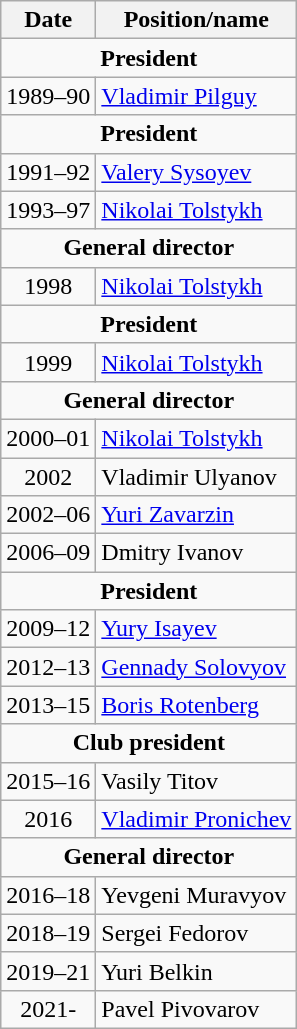<table class="wikitable" style="text-align:center;margin-left:1em">
<tr>
<th>Date</th>
<th>Position/name</th>
</tr>
<tr>
<td colspan=2 align=center><strong>President</strong></td>
</tr>
<tr>
<td>1989–90</td>
<td align=left> <a href='#'>Vladimir Pilguy</a></td>
</tr>
<tr>
<td colspan=2 align=center><strong>President</strong></td>
</tr>
<tr>
<td>1991–92</td>
<td align=left> <a href='#'>Valery Sysoyev</a></td>
</tr>
<tr>
<td>1993–97</td>
<td align=left> <a href='#'>Nikolai Tolstykh</a></td>
</tr>
<tr>
<td colspan=2 align=center><strong>General director</strong></td>
</tr>
<tr>
<td>1998</td>
<td align=left> <a href='#'>Nikolai Tolstykh</a></td>
</tr>
<tr>
<td colspan=2 align=center><strong>President</strong></td>
</tr>
<tr>
<td>1999</td>
<td align=left> <a href='#'>Nikolai Tolstykh</a></td>
</tr>
<tr>
<td colspan=2 align=center><strong>General director</strong></td>
</tr>
<tr>
<td>2000–01</td>
<td align=left> <a href='#'>Nikolai Tolstykh</a></td>
</tr>
<tr>
<td>2002</td>
<td align=left> Vladimir Ulyanov</td>
</tr>
<tr>
<td>2002–06</td>
<td align=left> <a href='#'>Yuri Zavarzin</a></td>
</tr>
<tr>
<td>2006–09</td>
<td align=left> Dmitry Ivanov</td>
</tr>
<tr>
<td colspan=2 align=center><strong>President</strong></td>
</tr>
<tr>
<td>2009–12</td>
<td align=left> <a href='#'>Yury Isayev</a></td>
</tr>
<tr>
<td>2012–13</td>
<td align=left> <a href='#'>Gennady Solovyov</a></td>
</tr>
<tr>
<td>2013–15</td>
<td align=left> <a href='#'>Boris Rotenberg</a></td>
</tr>
<tr>
<td colspan=2 align=center><strong>Club president</strong></td>
</tr>
<tr>
<td>2015–16</td>
<td align=left> Vasily Titov</td>
</tr>
<tr>
<td>2016</td>
<td align=left> <a href='#'>Vladimir Pronichev</a></td>
</tr>
<tr>
<td colspan=3 align=center><strong>General director</strong></td>
</tr>
<tr>
<td>2016–18</td>
<td align=left> Yevgeni Muravyov</td>
</tr>
<tr>
<td>2018–19</td>
<td align=left> Sergei Fedorov</td>
</tr>
<tr>
<td>2019–21</td>
<td align=left> Yuri Belkin</td>
</tr>
<tr>
<td>2021-</td>
<td align=left> Pavel Pivovarov</td>
</tr>
</table>
